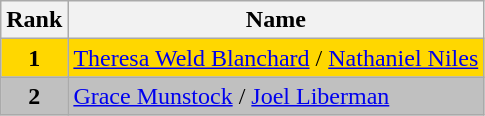<table class="wikitable">
<tr>
<th>Rank</th>
<th>Name</th>
</tr>
<tr bgcolor="gold">
<td align="center"><strong>1</strong></td>
<td><a href='#'>Theresa Weld Blanchard</a> / <a href='#'>Nathaniel Niles</a></td>
</tr>
<tr bgcolor="silver">
<td align="center"><strong>2</strong></td>
<td><a href='#'>Grace Munstock</a> / <a href='#'>Joel Liberman</a></td>
</tr>
</table>
